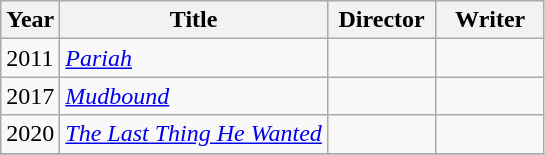<table class="wikitable">
<tr>
<th>Year</th>
<th>Title</th>
<th width=65>Director</th>
<th width=65>Writer</th>
</tr>
<tr>
<td>2011</td>
<td><em><a href='#'>Pariah</a></em></td>
<td></td>
<td></td>
</tr>
<tr>
<td>2017</td>
<td><em><a href='#'>Mudbound</a></em></td>
<td></td>
<td></td>
</tr>
<tr>
<td>2020</td>
<td><em><a href='#'>The Last Thing He Wanted</a></em></td>
<td></td>
<td></td>
</tr>
<tr>
</tr>
</table>
